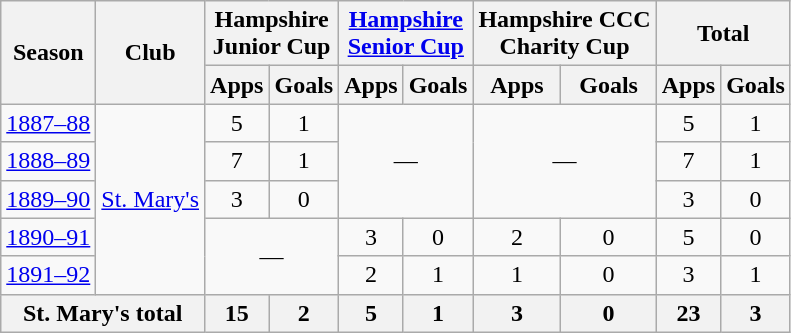<table class="wikitable" style="text-align:center">
<tr>
<th rowspan="2">Season</th>
<th rowspan="2">Club</th>
<th colspan="2">Hampshire<br>Junior Cup</th>
<th colspan="2"><a href='#'>Hampshire<br>Senior Cup</a></th>
<th colspan="2">Hampshire CCC<br>Charity Cup</th>
<th colspan="2">Total</th>
</tr>
<tr>
<th>Apps</th>
<th>Goals</th>
<th>Apps</th>
<th>Goals</th>
<th>Apps</th>
<th>Goals</th>
<th>Apps</th>
<th>Goals</th>
</tr>
<tr>
<td><a href='#'>1887–88</a></td>
<td rowspan="5"><a href='#'>St. Mary's</a></td>
<td>5</td>
<td>1</td>
<td colspan="2" rowspan="3">—</td>
<td colspan="2" rowspan="3">—</td>
<td>5</td>
<td>1</td>
</tr>
<tr>
<td><a href='#'>1888–89</a></td>
<td>7</td>
<td>1</td>
<td>7</td>
<td>1</td>
</tr>
<tr>
<td><a href='#'>1889–90</a></td>
<td>3</td>
<td>0</td>
<td>3</td>
<td>0</td>
</tr>
<tr>
<td><a href='#'>1890–91</a></td>
<td colspan="2" rowspan="2">—</td>
<td>3</td>
<td>0</td>
<td>2</td>
<td>0</td>
<td>5</td>
<td>0</td>
</tr>
<tr>
<td><a href='#'>1891–92</a></td>
<td>2</td>
<td>1</td>
<td>1</td>
<td>0</td>
<td>3</td>
<td>1</td>
</tr>
<tr>
<th colspan="2">St. Mary's total</th>
<th>15</th>
<th>2</th>
<th>5</th>
<th>1</th>
<th>3</th>
<th>0</th>
<th>23</th>
<th>3</th>
</tr>
</table>
